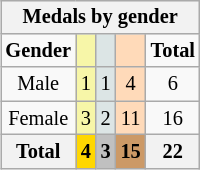<table class="wikitable" style="font-size:85%; float:right">
<tr style="background:#efefef;">
<th colspan=5>Medals by gender</th>
</tr>
<tr align=center>
<td><strong>Gender</strong></td>
<td style="background:#f7f6a8;"></td>
<td style="background:#dce5e5;"></td>
<td style="background:#ffdab9;"></td>
<td><strong>Total</strong></td>
</tr>
<tr align=center>
<td>Male</td>
<td style="background:#F7F6A8;">1</td>
<td style="background:#DCE5E5;">1</td>
<td style="background:#FFDAB9;">4</td>
<td>6</td>
</tr>
<tr align=center>
<td>Female</td>
<td style="background:#F7F6A8;">3</td>
<td style="background:#DCE5E5;">2</td>
<td style="background:#FFDAB9;">11</td>
<td>16</td>
</tr>
<tr align=center>
<th>Total</th>
<th style="background:gold;">4</th>
<th style="background:silver;">3</th>
<th style="background:#c96;">15</th>
<th>22</th>
</tr>
</table>
